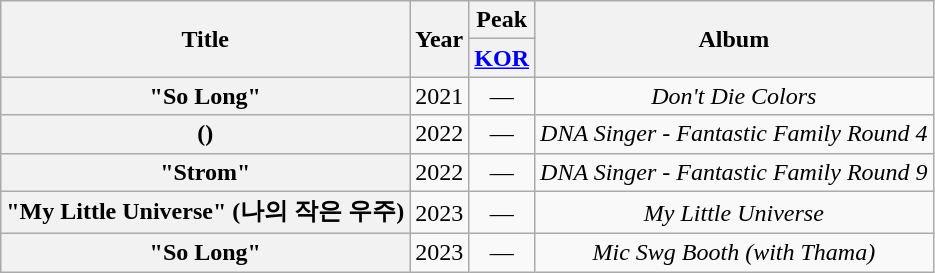<table class="wikitable plainrowheaders" style="text-align:center">
<tr>
<th scope="col" rowspan="2">Title</th>
<th scope="col" rowspan="2">Year</th>
<th scope="col">Peak</th>
<th scope="col" rowspan="2">Album</th>
</tr>
<tr>
<th scope="col"><a href='#'>KOR</a></th>
</tr>
<tr>
<th scope="row">"So Long"<br></th>
<td>2021</td>
<td>—</td>
<td><em>Don't Die Colors</em></td>
</tr>
<tr>
<th scope="row">()<br></th>
<td>2022</td>
<td>—</td>
<td><em>DNA Singer - Fantastic Family Round 4</em></td>
</tr>
<tr>
<th scope="row">"Strom"<br></th>
<td>2022</td>
<td>—</td>
<td><em>DNA Singer - Fantastic Family Round 9</em></td>
</tr>
<tr>
<th scope="row">"My Little Universe" (나의 작은 우주)<br></th>
<td>2023</td>
<td>—</td>
<td><em>My Little Universe</em></td>
</tr>
<tr>
<th scope="row">"So Long"<br></th>
<td>2023</td>
<td>—</td>
<td><em>Mic Swg Booth (with Thama)</em></td>
</tr>
</table>
